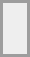<table border="0" cellpadding="4" cellspacing="4" style="margin:auto; border:2px solid #9d9d9d; background:#eee;">
<tr>
<td><br><div></div></td>
</tr>
</table>
